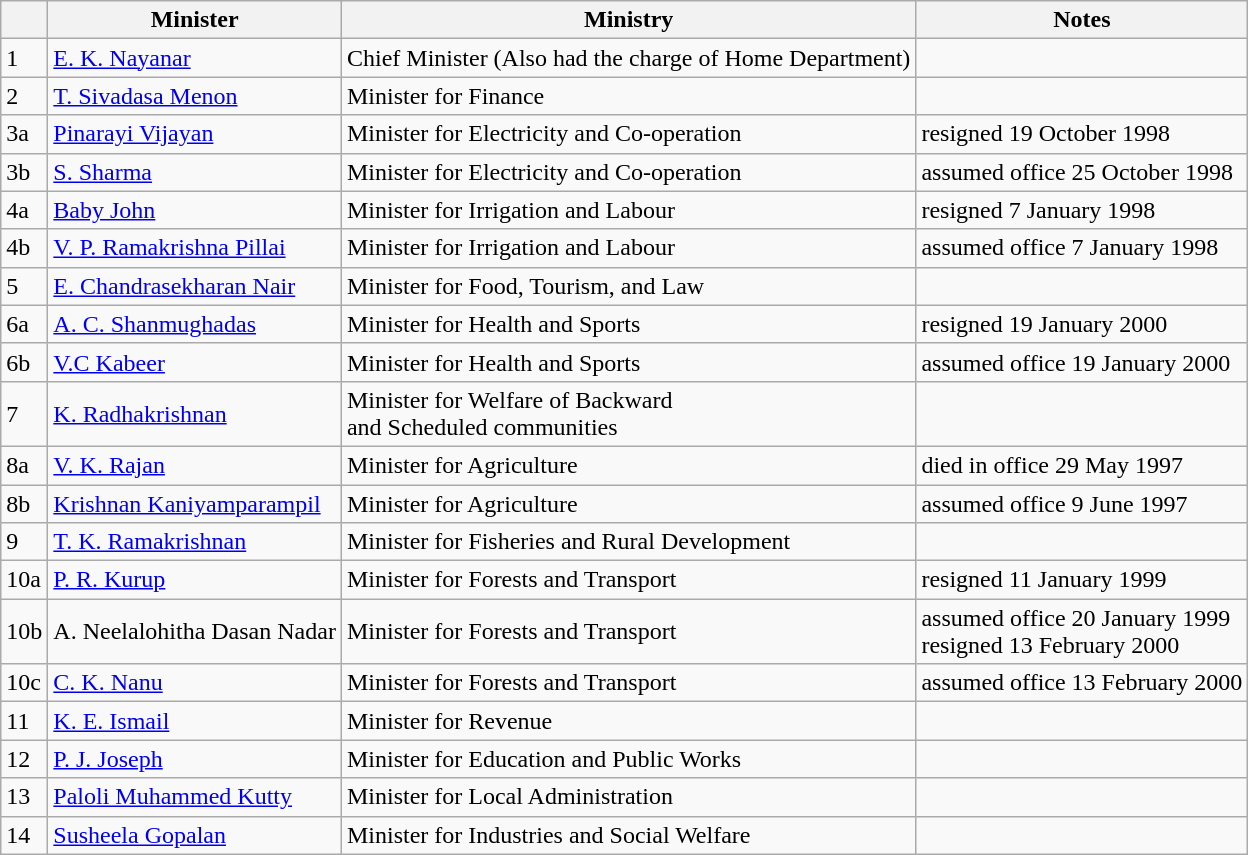<table class="wikitable sortable">
<tr>
<th></th>
<th>Minister</th>
<th>Ministry</th>
<th>Notes</th>
</tr>
<tr>
<td>1</td>
<td><a href='#'>E. K. Nayanar</a></td>
<td>Chief Minister (Also had the charge of Home Department)</td>
<td></td>
</tr>
<tr>
<td>2</td>
<td><a href='#'>T. Sivadasa Menon</a></td>
<td>Minister for Finance</td>
<td></td>
</tr>
<tr>
<td>3a</td>
<td><a href='#'>Pinarayi Vijayan</a></td>
<td>Minister for Electricity and Co-operation</td>
<td>resigned 19 October 1998</td>
</tr>
<tr>
<td>3b</td>
<td><a href='#'>S. Sharma</a></td>
<td>Minister for Electricity and Co-operation</td>
<td>assumed office 25 October 1998</td>
</tr>
<tr>
<td>4a</td>
<td><a href='#'>Baby John</a></td>
<td>Minister for Irrigation and Labour</td>
<td>resigned 7 January 1998</td>
</tr>
<tr>
<td>4b</td>
<td><a href='#'>V. P. Ramakrishna Pillai</a></td>
<td>Minister for Irrigation and Labour</td>
<td>assumed office 7 January 1998</td>
</tr>
<tr>
<td>5</td>
<td><a href='#'>E. Chandrasekharan Nair</a></td>
<td>Minister for Food, Tourism, and Law</td>
<td></td>
</tr>
<tr>
<td>6a</td>
<td><a href='#'>A. C. Shanmughadas</a></td>
<td>Minister for Health and Sports</td>
<td>resigned 19 January 2000</td>
</tr>
<tr>
<td>6b</td>
<td><a href='#'>V.C Kabeer</a></td>
<td>Minister for Health and Sports</td>
<td>assumed office 19 January 2000</td>
</tr>
<tr>
<td>7</td>
<td><a href='#'>K. Radhakrishnan</a></td>
<td>Minister for Welfare of Backward<br>and Scheduled communities</td>
<td></td>
</tr>
<tr>
<td>8a</td>
<td><a href='#'>V. K. Rajan</a></td>
<td>Minister for Agriculture</td>
<td>died in office 29 May 1997</td>
</tr>
<tr>
<td>8b</td>
<td><a href='#'>Krishnan Kaniyamparampil</a></td>
<td>Minister for Agriculture</td>
<td>assumed office 9 June 1997</td>
</tr>
<tr>
<td>9</td>
<td><a href='#'>T. K. Ramakrishnan</a></td>
<td>Minister for Fisheries and Rural Development</td>
<td></td>
</tr>
<tr>
<td>10a</td>
<td><a href='#'>P. R. Kurup</a></td>
<td>Minister for Forests and Transport</td>
<td>resigned 11 January 1999</td>
</tr>
<tr>
<td>10b</td>
<td>A. Neelalohitha Dasan Nadar</td>
<td>Minister for Forests and Transport</td>
<td>assumed office 20 January 1999<br>resigned 13 February 2000</td>
</tr>
<tr>
<td>10c</td>
<td><a href='#'>C. K. Nanu</a></td>
<td>Minister for Forests and Transport</td>
<td>assumed office 13 February 2000</td>
</tr>
<tr>
<td>11</td>
<td><a href='#'>K. E. Ismail</a></td>
<td>Minister for Revenue</td>
<td></td>
</tr>
<tr>
<td>12</td>
<td><a href='#'>P. J. Joseph</a></td>
<td>Minister for Education and Public Works</td>
<td></td>
</tr>
<tr>
<td>13</td>
<td><a href='#'>Paloli Muhammed Kutty</a></td>
<td>Minister for Local Administration</td>
<td></td>
</tr>
<tr>
<td>14</td>
<td><a href='#'>Susheela Gopalan</a></td>
<td>Minister for Industries and Social Welfare</td>
<td></td>
</tr>
</table>
